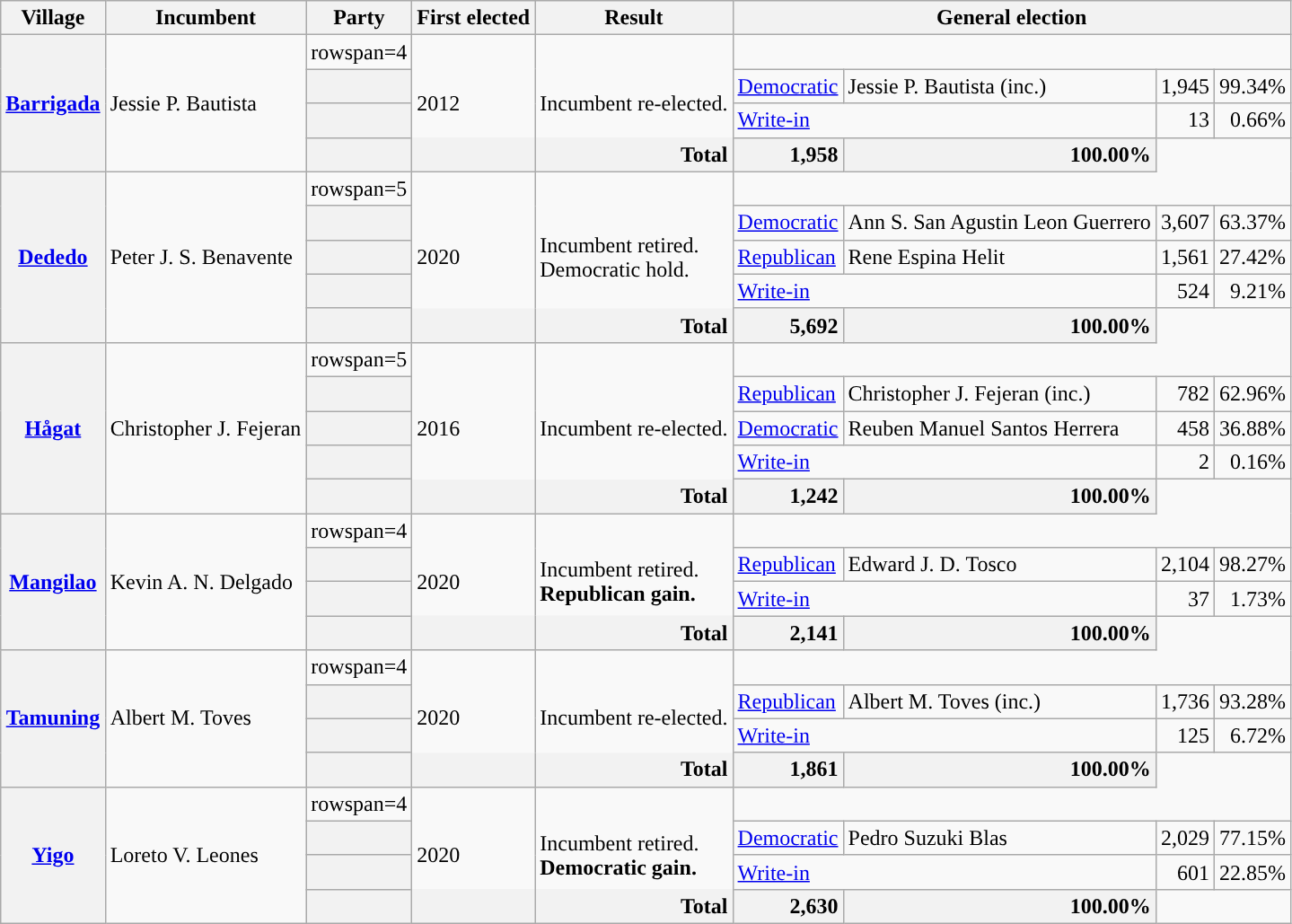<table class="wikitable">
<tr valign=bottom>
<th>Village</th>
<th>Incumbent</th>
<th>Party</th>
<th>First elected</th>
<th>Result</th>
<th colspan=5>General election</th>
</tr>
<tr>
<th rowspan=4><a href='#'>Barrigada</a></th>
<td rowspan=4>Jessie P. Bautista</td>
<td>rowspan=4 </td>
<td rowspan=4>2012</td>
<td rowspan=4>Incumbent re-elected.</td>
</tr>
<tr>
<th style="background-color:"></th>
<td style="text-align:left;"><a href='#'>Democratic</a></td>
<td style="text-align:left;">Jessie P. Bautista (inc.)</td>
<td style="text-align:right;">1,945</td>
<td style="text-align:right;">99.34%</td>
</tr>
<tr>
<th style="background-color:"></th>
<td colspan=2 style="text-align:left;"><a href='#'>Write-in</a></td>
<td style="text-align:right;">13</td>
<td style="text-align:right;">0.66%</td>
</tr>
<tr>
<th colspan=3 style="text-align:right;">Total</th>
<th style="text-align:right;">1,958</th>
<th style="text-align:right;">100.00%</th>
</tr>
<tr>
<th rowspan=5><a href='#'>Dededo</a></th>
<td rowspan=5>Peter J. S. Benavente</td>
<td>rowspan=5 </td>
<td rowspan=5>2020</td>
<td rowspan=5 >Incumbent retired.<br>Democratic hold.</td>
</tr>
<tr>
<th style="background-color:"></th>
<td style="text-align:left;"><a href='#'>Democratic</a></td>
<td style="text-align:left;">Ann S. San Agustin Leon Guerrero</td>
<td style="text-align:right;">3,607</td>
<td style="text-align:right;">63.37%</td>
</tr>
<tr>
<th style="background-color:"></th>
<td style="text-align:left;"><a href='#'>Republican</a></td>
<td style="text-align:left;">Rene Espina Helit</td>
<td style="text-align:right;">1,561</td>
<td style="text-align:right;">27.42%</td>
</tr>
<tr>
<th style="background-color:"></th>
<td colspan=2 style="text-align:left;"><a href='#'>Write-in</a></td>
<td style="text-align:right;">524</td>
<td style="text-align:right;">9.21%</td>
</tr>
<tr>
<th colspan=3 style="text-align:right;">Total</th>
<th style="text-align:right;">5,692</th>
<th style="text-align:right;">100.00%</th>
</tr>
<tr>
<th rowspan=5><a href='#'>Hågat</a></th>
<td rowspan=5>Christopher J. Fejeran</td>
<td>rowspan=5 </td>
<td rowspan=5>2016</td>
<td rowspan=5>Incumbent re-elected.</td>
</tr>
<tr>
<th style="background-color:"></th>
<td style="text-align:left;"><a href='#'>Republican</a></td>
<td style="text-align:left;">Christopher J. Fejeran (inc.)</td>
<td style="text-align:right;">782</td>
<td style="text-align:right;">62.96%</td>
</tr>
<tr>
<th style="background-color:"></th>
<td style="text-align:left;"><a href='#'>Democratic</a></td>
<td style="text-align:left;">Reuben Manuel Santos Herrera</td>
<td style="text-align:right;">458</td>
<td style="text-align:right;">36.88%</td>
</tr>
<tr>
<th style="background-color:"></th>
<td colspan=2 style="text-align:left;"><a href='#'>Write-in</a></td>
<td style="text-align:right;">2</td>
<td style="text-align:right;">0.16%</td>
</tr>
<tr>
<th colspan=3 style="text-align:right;">Total</th>
<th style="text-align:right;">1,242</th>
<th style="text-align:right;">100.00%</th>
</tr>
<tr>
<th rowspan=4><a href='#'>Mangilao</a></th>
<td rowspan=4>Kevin A. N. Delgado</td>
<td>rowspan=4 </td>
<td rowspan=4>2020</td>
<td rowspan=4 >Incumbent retired.<br><strong>Republican gain.</strong></td>
</tr>
<tr>
<th style="background-color:"></th>
<td style="text-align:left;"><a href='#'>Republican</a></td>
<td style="text-align:left;">Edward J. D. Tosco</td>
<td style="text-align:right;">2,104</td>
<td style="text-align:right;">98.27%</td>
</tr>
<tr>
<th style="background-color:"></th>
<td colspan=2 style="text-align:left;"><a href='#'>Write-in</a></td>
<td style="text-align:right;">37</td>
<td style="text-align:right;">1.73%</td>
</tr>
<tr>
<th colspan=3 style="text-align:right;">Total</th>
<th style="text-align:right;">2,141</th>
<th style="text-align:right;">100.00%</th>
</tr>
<tr>
<th rowspan=4><a href='#'>Tamuning</a></th>
<td rowspan=4>Albert M. Toves</td>
<td>rowspan=4 </td>
<td rowspan=4>2020</td>
<td rowspan=4>Incumbent re-elected.</td>
</tr>
<tr>
<th style="background-color:"></th>
<td style="text-align:left;"><a href='#'>Republican</a></td>
<td style="text-align:left;">Albert M. Toves  (inc.)</td>
<td style="text-align:right;">1,736</td>
<td style="text-align:right;">93.28%</td>
</tr>
<tr>
<th style="background-color:"></th>
<td colspan=2 style="text-align:left;"><a href='#'>Write-in</a></td>
<td style="text-align:right;">125</td>
<td style="text-align:right;">6.72%</td>
</tr>
<tr>
<th colspan=3 style="text-align:right;">Total</th>
<th style="text-align:right;">1,861</th>
<th style="text-align:right;">100.00%</th>
</tr>
<tr>
<th rowspan=4><a href='#'>Yigo</a></th>
<td rowspan=4>Loreto V. Leones</td>
<td>rowspan=4 </td>
<td rowspan=4>2020</td>
<td rowspan=4 >Incumbent retired.<br><strong>Democratic gain.</strong></td>
</tr>
<tr>
<th style="background-color:"></th>
<td style="text-align:left;"><a href='#'>Democratic</a></td>
<td style="text-align:left;">Pedro Suzuki Blas</td>
<td style="text-align:right;">2,029</td>
<td style="text-align:right;">77.15%</td>
</tr>
<tr>
<th style="background-color:"></th>
<td colspan=2 style="text-align:left;"><a href='#'>Write-in</a></td>
<td style="text-align:right;">601</td>
<td style="text-align:right;">22.85%</td>
</tr>
<tr>
<th colspan=3 style="text-align:right;">Total</th>
<th style="text-align:right;">2,630</th>
<th style="text-align:right;">100.00%</th>
</tr>
</table>
